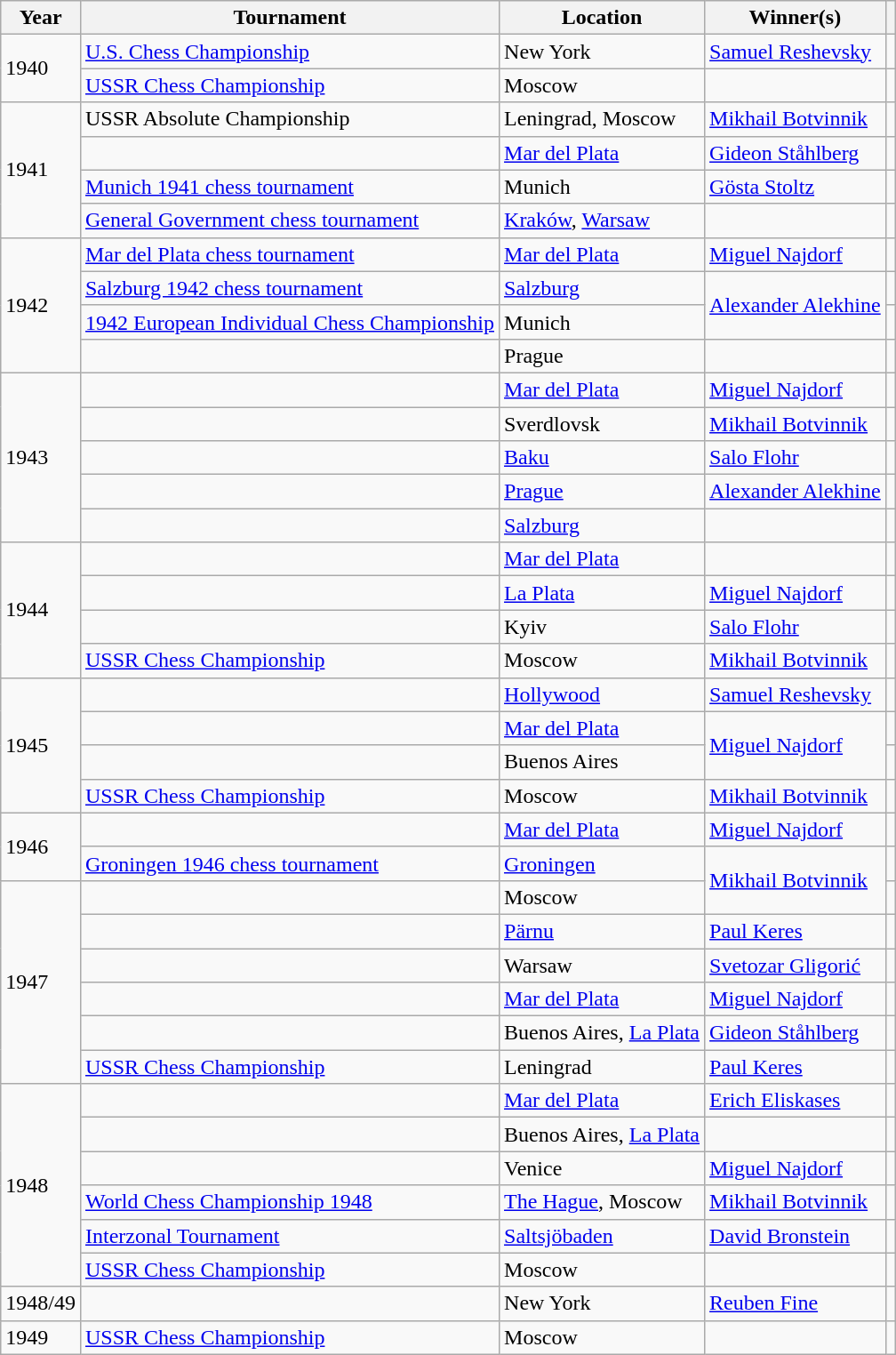<table class="wikitable sortable">
<tr>
<th>Year</th>
<th>Tournament</th>
<th>Location</th>
<th>Winner(s)</th>
<th class="unsortable"></th>
</tr>
<tr>
<td rowspan=2>1940</td>
<td><a href='#'>U.S. Chess Championship</a></td>
<td>New York</td>
<td><a href='#'>Samuel Reshevsky</a></td>
<td></td>
</tr>
<tr>
<td><a href='#'>USSR Chess Championship</a></td>
<td>Moscow</td>
<td></td>
<td></td>
</tr>
<tr>
<td rowspan=4>1941</td>
<td>USSR Absolute Championship</td>
<td>Leningrad, Moscow</td>
<td><a href='#'>Mikhail Botvinnik</a></td>
<td></td>
</tr>
<tr>
<td></td>
<td><a href='#'>Mar del Plata</a></td>
<td><a href='#'>Gideon Ståhlberg</a></td>
<td></td>
</tr>
<tr>
<td><a href='#'>Munich 1941 chess tournament</a></td>
<td>Munich</td>
<td><a href='#'>Gösta Stoltz</a></td>
<td></td>
</tr>
<tr>
<td><a href='#'>General Government chess tournament</a></td>
<td><a href='#'>Kraków</a>, <a href='#'>Warsaw</a></td>
<td></td>
<td></td>
</tr>
<tr>
<td rowspan=4>1942</td>
<td><a href='#'>Mar del Plata chess tournament</a></td>
<td><a href='#'>Mar del Plata</a></td>
<td><a href='#'>Miguel Najdorf</a></td>
<td></td>
</tr>
<tr>
<td><a href='#'>Salzburg 1942 chess tournament</a></td>
<td><a href='#'>Salzburg</a></td>
<td rowspan=2><a href='#'>Alexander Alekhine</a></td>
<td></td>
</tr>
<tr>
<td><a href='#'>1942 European Individual Chess Championship</a></td>
<td>Munich</td>
<td></td>
</tr>
<tr>
<td></td>
<td>Prague</td>
<td></td>
<td></td>
</tr>
<tr>
<td rowspan=5>1943</td>
<td></td>
<td><a href='#'>Mar del Plata</a></td>
<td><a href='#'>Miguel Najdorf</a></td>
<td></td>
</tr>
<tr>
<td></td>
<td>Sverdlovsk</td>
<td><a href='#'>Mikhail Botvinnik</a></td>
<td></td>
</tr>
<tr>
<td></td>
<td><a href='#'>Baku</a></td>
<td><a href='#'>Salo Flohr</a></td>
<td></td>
</tr>
<tr>
<td></td>
<td><a href='#'>Prague</a></td>
<td><a href='#'>Alexander Alekhine</a></td>
<td></td>
</tr>
<tr>
<td></td>
<td><a href='#'>Salzburg</a></td>
<td></td>
<td></td>
</tr>
<tr>
<td rowspan=4>1944</td>
<td></td>
<td><a href='#'>Mar del Plata</a></td>
<td></td>
<td></td>
</tr>
<tr>
<td></td>
<td><a href='#'>La Plata</a></td>
<td><a href='#'>Miguel Najdorf</a></td>
<td></td>
</tr>
<tr>
<td></td>
<td>Kyiv</td>
<td><a href='#'>Salo Flohr</a></td>
<td></td>
</tr>
<tr>
<td><a href='#'>USSR Chess Championship</a></td>
<td>Moscow</td>
<td><a href='#'>Mikhail Botvinnik</a></td>
<td></td>
</tr>
<tr>
<td rowspan=4>1945</td>
<td></td>
<td><a href='#'>Hollywood</a></td>
<td><a href='#'>Samuel Reshevsky</a></td>
<td></td>
</tr>
<tr>
<td></td>
<td><a href='#'>Mar del Plata</a></td>
<td rowspan=2><a href='#'>Miguel Najdorf</a></td>
<td></td>
</tr>
<tr>
<td></td>
<td>Buenos Aires</td>
<td></td>
</tr>
<tr>
<td><a href='#'>USSR Chess Championship</a></td>
<td>Moscow</td>
<td><a href='#'>Mikhail Botvinnik</a></td>
<td></td>
</tr>
<tr>
<td rowspan=2>1946</td>
<td></td>
<td><a href='#'>Mar del Plata</a></td>
<td><a href='#'>Miguel Najdorf</a></td>
<td></td>
</tr>
<tr>
<td><a href='#'>Groningen 1946 chess tournament</a></td>
<td><a href='#'>Groningen</a></td>
<td rowspan=2><a href='#'>Mikhail Botvinnik</a></td>
<td></td>
</tr>
<tr>
<td rowspan=6>1947</td>
<td></td>
<td>Moscow</td>
<td></td>
</tr>
<tr>
<td></td>
<td><a href='#'>Pärnu</a></td>
<td><a href='#'>Paul Keres</a></td>
<td></td>
</tr>
<tr>
<td></td>
<td>Warsaw</td>
<td><a href='#'>Svetozar Gligorić</a></td>
<td></td>
</tr>
<tr>
<td></td>
<td><a href='#'>Mar del Plata</a></td>
<td><a href='#'>Miguel Najdorf</a></td>
<td></td>
</tr>
<tr>
<td></td>
<td>Buenos Aires, <a href='#'>La Plata</a></td>
<td><a href='#'>Gideon Ståhlberg</a></td>
<td></td>
</tr>
<tr>
<td><a href='#'>USSR Chess Championship</a></td>
<td>Leningrad</td>
<td><a href='#'>Paul Keres</a></td>
<td></td>
</tr>
<tr>
<td rowspan=6>1948</td>
<td></td>
<td><a href='#'>Mar del Plata</a></td>
<td><a href='#'>Erich Eliskases</a></td>
</tr>
<tr>
<td></td>
<td>Buenos Aires, <a href='#'>La Plata</a></td>
<td></td>
<td></td>
</tr>
<tr>
<td></td>
<td>Venice</td>
<td><a href='#'>Miguel Najdorf</a></td>
<td></td>
</tr>
<tr>
<td><a href='#'>World Chess Championship 1948</a></td>
<td><a href='#'>The Hague</a>, Moscow</td>
<td><a href='#'>Mikhail Botvinnik</a></td>
<td></td>
</tr>
<tr>
<td><a href='#'>Interzonal Tournament</a></td>
<td><a href='#'>Saltsjöbaden</a></td>
<td><a href='#'>David Bronstein</a></td>
<td></td>
</tr>
<tr>
<td><a href='#'>USSR Chess Championship</a></td>
<td>Moscow</td>
<td></td>
<td></td>
</tr>
<tr>
<td>1948/49</td>
<td></td>
<td>New York</td>
<td><a href='#'>Reuben Fine</a></td>
</tr>
<tr>
<td>1949</td>
<td><a href='#'>USSR Chess Championship</a></td>
<td>Moscow</td>
<td></td>
<td></td>
</tr>
</table>
